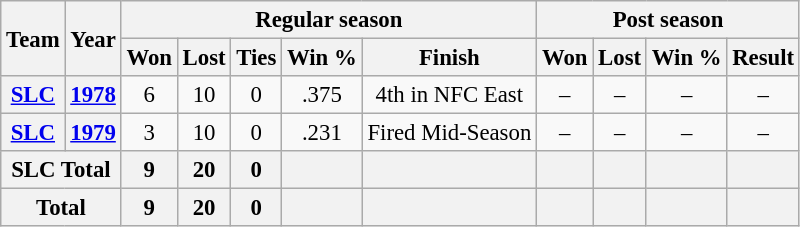<table class="wikitable" style="font-size: 95%; text-align:center;">
<tr>
<th rowspan="2">Team</th>
<th rowspan="2">Year</th>
<th colspan="5">Regular season</th>
<th colspan="4">Post season</th>
</tr>
<tr>
<th>Won</th>
<th>Lost</th>
<th>Ties</th>
<th>Win %</th>
<th>Finish</th>
<th>Won</th>
<th>Lost</th>
<th>Win %</th>
<th>Result</th>
</tr>
<tr>
<th><a href='#'>SLC</a></th>
<th><a href='#'>1978</a></th>
<td>6</td>
<td>10</td>
<td>0</td>
<td>.375</td>
<td>4th in NFC East</td>
<td>–</td>
<td>–</td>
<td>–</td>
<td>–</td>
</tr>
<tr>
<th><a href='#'>SLC</a></th>
<th><a href='#'>1979</a></th>
<td>3</td>
<td>10</td>
<td>0</td>
<td>.231</td>
<td>Fired Mid-Season</td>
<td>–</td>
<td>–</td>
<td>–</td>
<td>–</td>
</tr>
<tr>
<th colspan="2">SLC Total</th>
<th>9</th>
<th>20</th>
<th>0</th>
<th></th>
<th></th>
<th></th>
<th></th>
<th></th>
<th></th>
</tr>
<tr>
<th colspan="2">Total</th>
<th>9</th>
<th>20</th>
<th>0</th>
<th></th>
<th></th>
<th></th>
<th></th>
<th></th>
<th></th>
</tr>
</table>
